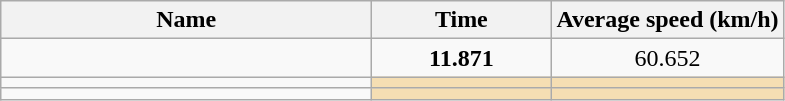<table class="wikitable" style="text-align:center;">
<tr>
<th style="width:15em">Name</th>
<th style="width:7em">Time</th>
<th>Average speed (km/h)</th>
</tr>
<tr>
<td align=left></td>
<td><strong>11.871</strong></td>
<td>60.652</td>
</tr>
<tr>
<td align=left></td>
<td bgcolor=wheat></td>
<td bgcolor=wheat></td>
</tr>
<tr>
<td align=left></td>
<td bgcolor=wheat></td>
<td bgcolor=wheat></td>
</tr>
</table>
